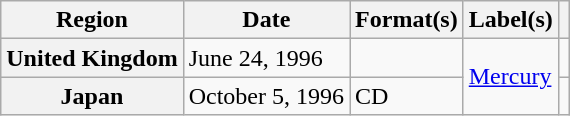<table class="wikitable plainrowheaders">
<tr>
<th scope="col">Region</th>
<th scope="col">Date</th>
<th scope="col">Format(s)</th>
<th scope="col">Label(s)</th>
<th scope="col"></th>
</tr>
<tr>
<th scope="row">United Kingdom</th>
<td>June 24, 1996</td>
<td></td>
<td rowspan="2"><a href='#'>Mercury</a></td>
<td align="center"></td>
</tr>
<tr>
<th scope="row">Japan</th>
<td>October 5, 1996</td>
<td>CD</td>
<td align="center"></td>
</tr>
</table>
